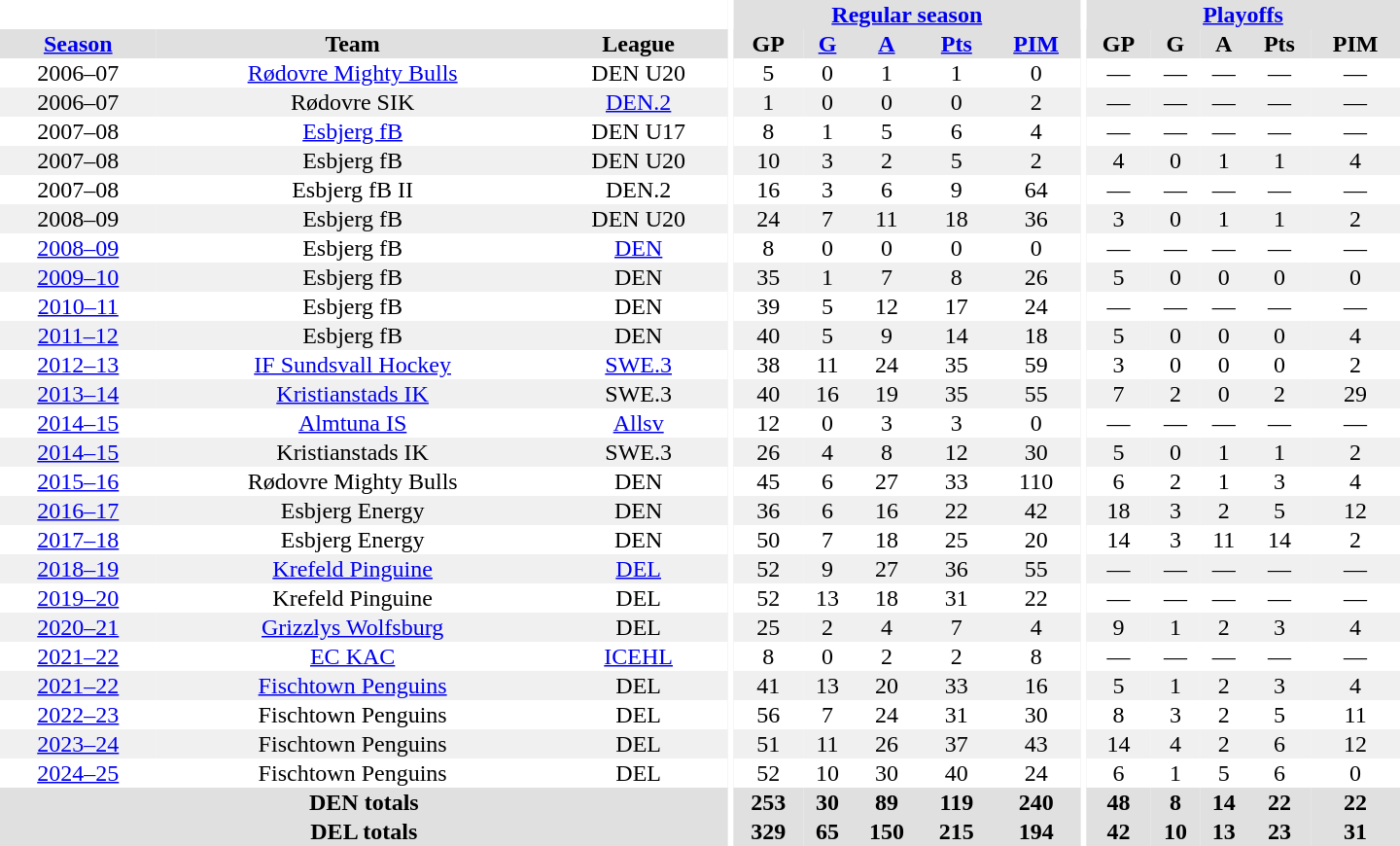<table border="0" cellpadding="1" cellspacing="0" style="text-align:center; width:60em">
<tr bgcolor="#e0e0e0">
<th colspan="3" bgcolor="#ffffff"></th>
<th rowspan="99" bgcolor="#ffffff"></th>
<th colspan="5"><a href='#'>Regular season</a></th>
<th rowspan="99" bgcolor="#ffffff"></th>
<th colspan="5"><a href='#'>Playoffs</a></th>
</tr>
<tr bgcolor="#e0e0e0">
<th><a href='#'>Season</a></th>
<th>Team</th>
<th>League</th>
<th>GP</th>
<th><a href='#'>G</a></th>
<th><a href='#'>A</a></th>
<th><a href='#'>Pts</a></th>
<th><a href='#'>PIM</a></th>
<th>GP</th>
<th>G</th>
<th>A</th>
<th>Pts</th>
<th>PIM</th>
</tr>
<tr>
<td>2006–07</td>
<td><a href='#'>Rødovre Mighty Bulls</a></td>
<td>DEN U20</td>
<td>5</td>
<td>0</td>
<td>1</td>
<td>1</td>
<td>0</td>
<td>—</td>
<td>—</td>
<td>—</td>
<td>—</td>
<td>—</td>
</tr>
<tr bgcolor="#f0f0f0">
<td>2006–07</td>
<td>Rødovre SIK</td>
<td><a href='#'>DEN.2</a></td>
<td>1</td>
<td>0</td>
<td>0</td>
<td>0</td>
<td>2</td>
<td>—</td>
<td>—</td>
<td>—</td>
<td>—</td>
<td>—</td>
</tr>
<tr>
<td>2007–08</td>
<td><a href='#'>Esbjerg fB</a></td>
<td>DEN U17</td>
<td>8</td>
<td>1</td>
<td>5</td>
<td>6</td>
<td>4</td>
<td>—</td>
<td>—</td>
<td>—</td>
<td>—</td>
<td>—</td>
</tr>
<tr bgcolor="#f0f0f0">
<td>2007–08</td>
<td>Esbjerg fB</td>
<td>DEN U20</td>
<td>10</td>
<td>3</td>
<td>2</td>
<td>5</td>
<td>2</td>
<td>4</td>
<td>0</td>
<td>1</td>
<td>1</td>
<td>4</td>
</tr>
<tr>
<td>2007–08</td>
<td>Esbjerg fB II</td>
<td>DEN.2</td>
<td>16</td>
<td>3</td>
<td>6</td>
<td>9</td>
<td>64</td>
<td>—</td>
<td>—</td>
<td>—</td>
<td>—</td>
<td>—</td>
</tr>
<tr bgcolor="#f0f0f0">
<td>2008–09</td>
<td>Esbjerg fB</td>
<td>DEN U20</td>
<td>24</td>
<td>7</td>
<td>11</td>
<td>18</td>
<td>36</td>
<td>3</td>
<td>0</td>
<td>1</td>
<td>1</td>
<td>2</td>
</tr>
<tr>
<td><a href='#'>2008–09</a></td>
<td>Esbjerg fB</td>
<td><a href='#'>DEN</a></td>
<td>8</td>
<td>0</td>
<td>0</td>
<td>0</td>
<td>0</td>
<td>—</td>
<td>—</td>
<td>—</td>
<td>—</td>
<td>—</td>
</tr>
<tr bgcolor="#f0f0f0">
<td><a href='#'>2009–10</a></td>
<td>Esbjerg fB</td>
<td>DEN</td>
<td>35</td>
<td>1</td>
<td>7</td>
<td>8</td>
<td>26</td>
<td>5</td>
<td>0</td>
<td>0</td>
<td>0</td>
<td>0</td>
</tr>
<tr>
<td><a href='#'>2010–11</a></td>
<td>Esbjerg fB</td>
<td>DEN</td>
<td>39</td>
<td>5</td>
<td>12</td>
<td>17</td>
<td>24</td>
<td>—</td>
<td>—</td>
<td>—</td>
<td>—</td>
<td>—</td>
</tr>
<tr bgcolor="#f0f0f0">
<td><a href='#'>2011–12</a></td>
<td>Esbjerg fB</td>
<td>DEN</td>
<td>40</td>
<td>5</td>
<td>9</td>
<td>14</td>
<td>18</td>
<td>5</td>
<td>0</td>
<td>0</td>
<td>0</td>
<td>4</td>
</tr>
<tr>
<td><a href='#'>2012–13</a></td>
<td><a href='#'>IF Sundsvall Hockey</a></td>
<td><a href='#'>SWE.3</a></td>
<td>38</td>
<td>11</td>
<td>24</td>
<td>35</td>
<td>59</td>
<td>3</td>
<td>0</td>
<td>0</td>
<td>0</td>
<td>2</td>
</tr>
<tr bgcolor="#f0f0f0">
<td><a href='#'>2013–14</a></td>
<td><a href='#'>Kristianstads IK</a></td>
<td>SWE.3</td>
<td>40</td>
<td>16</td>
<td>19</td>
<td>35</td>
<td>55</td>
<td>7</td>
<td>2</td>
<td>0</td>
<td>2</td>
<td>29</td>
</tr>
<tr>
<td><a href='#'>2014–15</a></td>
<td><a href='#'>Almtuna IS</a></td>
<td><a href='#'>Allsv</a></td>
<td>12</td>
<td>0</td>
<td>3</td>
<td>3</td>
<td>0</td>
<td>—</td>
<td>—</td>
<td>—</td>
<td>—</td>
<td>—</td>
</tr>
<tr bgcolor="#f0f0f0">
<td><a href='#'>2014–15</a></td>
<td>Kristianstads IK</td>
<td>SWE.3</td>
<td>26</td>
<td>4</td>
<td>8</td>
<td>12</td>
<td>30</td>
<td>5</td>
<td>0</td>
<td>1</td>
<td>1</td>
<td>2</td>
</tr>
<tr>
<td><a href='#'>2015–16</a></td>
<td>Rødovre Mighty Bulls</td>
<td>DEN</td>
<td>45</td>
<td>6</td>
<td>27</td>
<td>33</td>
<td>110</td>
<td>6</td>
<td>2</td>
<td>1</td>
<td>3</td>
<td>4</td>
</tr>
<tr bgcolor="#f0f0f0">
<td><a href='#'>2016–17</a></td>
<td>Esbjerg Energy</td>
<td>DEN</td>
<td>36</td>
<td>6</td>
<td>16</td>
<td>22</td>
<td>42</td>
<td>18</td>
<td>3</td>
<td>2</td>
<td>5</td>
<td>12</td>
</tr>
<tr>
<td><a href='#'>2017–18</a></td>
<td>Esbjerg Energy</td>
<td>DEN</td>
<td>50</td>
<td>7</td>
<td>18</td>
<td>25</td>
<td>20</td>
<td>14</td>
<td>3</td>
<td>11</td>
<td>14</td>
<td>2</td>
</tr>
<tr bgcolor="#f0f0f0">
<td><a href='#'>2018–19</a></td>
<td><a href='#'>Krefeld Pinguine</a></td>
<td><a href='#'>DEL</a></td>
<td>52</td>
<td>9</td>
<td>27</td>
<td>36</td>
<td>55</td>
<td>—</td>
<td>—</td>
<td>—</td>
<td>—</td>
<td>—</td>
</tr>
<tr>
<td><a href='#'>2019–20</a></td>
<td>Krefeld Pinguine</td>
<td>DEL</td>
<td>52</td>
<td>13</td>
<td>18</td>
<td>31</td>
<td>22</td>
<td>—</td>
<td>—</td>
<td>—</td>
<td>—</td>
<td>—</td>
</tr>
<tr bgcolor="#f0f0f0">
<td><a href='#'>2020–21</a></td>
<td><a href='#'>Grizzlys Wolfsburg</a></td>
<td>DEL</td>
<td>25</td>
<td>2</td>
<td>4</td>
<td>7</td>
<td>4</td>
<td>9</td>
<td>1</td>
<td>2</td>
<td>3</td>
<td>4</td>
</tr>
<tr>
<td><a href='#'>2021–22</a></td>
<td><a href='#'>EC KAC</a></td>
<td><a href='#'>ICEHL</a></td>
<td>8</td>
<td>0</td>
<td>2</td>
<td>2</td>
<td>8</td>
<td>—</td>
<td>—</td>
<td>—</td>
<td>—</td>
<td>—</td>
</tr>
<tr bgcolor="#f0f0f0">
<td><a href='#'>2021–22</a></td>
<td><a href='#'>Fischtown Penguins</a></td>
<td>DEL</td>
<td>41</td>
<td>13</td>
<td>20</td>
<td>33</td>
<td>16</td>
<td>5</td>
<td>1</td>
<td>2</td>
<td>3</td>
<td>4</td>
</tr>
<tr>
<td><a href='#'>2022–23</a></td>
<td>Fischtown Penguins</td>
<td>DEL</td>
<td>56</td>
<td>7</td>
<td>24</td>
<td>31</td>
<td>30</td>
<td>8</td>
<td>3</td>
<td>2</td>
<td>5</td>
<td>11</td>
</tr>
<tr bgcolor="#f0f0f0">
<td><a href='#'>2023–24</a></td>
<td>Fischtown Penguins</td>
<td>DEL</td>
<td>51</td>
<td>11</td>
<td>26</td>
<td>37</td>
<td>43</td>
<td>14</td>
<td>4</td>
<td>2</td>
<td>6</td>
<td>12</td>
</tr>
<tr>
<td><a href='#'>2024–25</a></td>
<td>Fischtown Penguins</td>
<td>DEL</td>
<td>52</td>
<td>10</td>
<td>30</td>
<td>40</td>
<td>24</td>
<td>6</td>
<td>1</td>
<td>5</td>
<td>6</td>
<td>0</td>
</tr>
<tr bgcolor="#e0e0e0">
<th colspan="3">DEN totals</th>
<th>253</th>
<th>30</th>
<th>89</th>
<th>119</th>
<th>240</th>
<th>48</th>
<th>8</th>
<th>14</th>
<th>22</th>
<th>22</th>
</tr>
<tr bgcolor="#e0e0e0">
<th colspan="3">DEL totals</th>
<th>329</th>
<th>65</th>
<th>150</th>
<th>215</th>
<th>194</th>
<th>42</th>
<th>10</th>
<th>13</th>
<th>23</th>
<th>31</th>
</tr>
</table>
